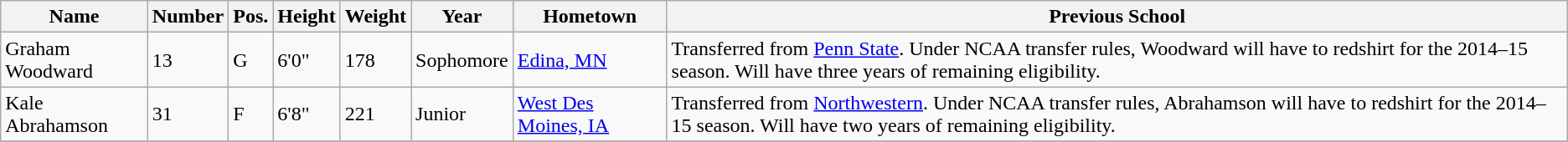<table class="wikitable sortable" border="1">
<tr>
<th>Name</th>
<th>Number</th>
<th>Pos.</th>
<th>Height</th>
<th>Weight</th>
<th>Year</th>
<th>Hometown</th>
<th class="unsortable">Previous School</th>
</tr>
<tr>
<td sortname>Graham Woodward</td>
<td>13</td>
<td>G</td>
<td>6'0"</td>
<td>178</td>
<td>Sophomore</td>
<td><a href='#'>Edina, MN</a></td>
<td>Transferred from <a href='#'>Penn State</a>. Under NCAA transfer rules, Woodward will have to redshirt for the 2014–15 season. Will have three years of remaining eligibility.</td>
</tr>
<tr>
<td sortname>Kale Abrahamson</td>
<td>31</td>
<td>F</td>
<td>6'8"</td>
<td>221</td>
<td>Junior</td>
<td><a href='#'>West Des Moines, IA</a></td>
<td>Transferred from <a href='#'>Northwestern</a>. Under NCAA transfer rules, Abrahamson will have to redshirt for the 2014–15 season. Will have two years of remaining eligibility.</td>
</tr>
<tr>
</tr>
</table>
